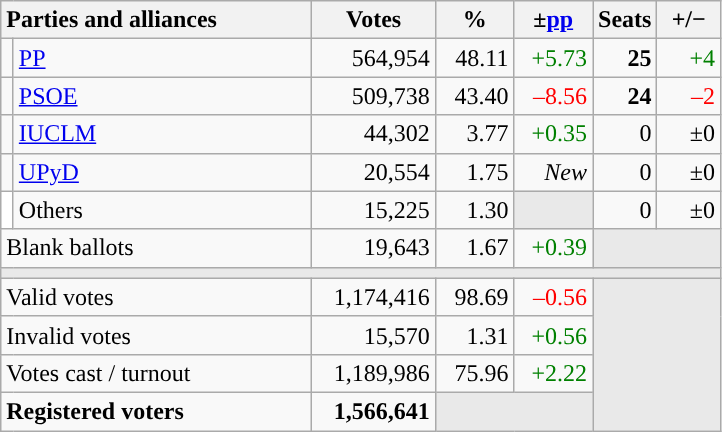<table class="wikitable" style="text-align:right;">
<tr>
<th style="text-align:left;" colspan="2" width="200">Parties and alliances</th>
<th width="75">Votes</th>
<th width="45">%</th>
<th width="45">±<a href='#'>pp</a></th>
<th width="35">Seats</th>
<th width="35">+/−</th>
</tr>
<tr>
<td width="1" style="color:inherit;background:"></td>
<td align="left"><a href='#'>PP</a></td>
<td>564,954</td>
<td>48.11</td>
<td style="color:green;">+5.73</td>
<td><strong>25</strong></td>
<td style="color:green;">+4</td>
</tr>
<tr>
<td style="color:inherit;background:"></td>
<td align="left"><a href='#'>PSOE</a></td>
<td>509,738</td>
<td>43.40</td>
<td style="color:red;">–8.56</td>
<td><strong>24</strong></td>
<td style="color:red;">–2</td>
</tr>
<tr>
<td style="color:inherit;background:"></td>
<td align="left"><a href='#'>IUCLM</a></td>
<td>44,302</td>
<td>3.77</td>
<td style="color:green;">+0.35</td>
<td>0</td>
<td>±0</td>
</tr>
<tr>
<td style="color:inherit;background:"></td>
<td align="left"><a href='#'>UPyD</a></td>
<td>20,554</td>
<td>1.75</td>
<td><em>New</em></td>
<td>0</td>
<td>±0</td>
</tr>
<tr>
<td bgcolor="white"></td>
<td align="left">Others</td>
<td>15,225</td>
<td>1.30</td>
<td bgcolor="#E9E9E9"></td>
<td>0</td>
<td>±0</td>
</tr>
<tr>
<td align="left" colspan="2">Blank ballots</td>
<td>19,643</td>
<td>1.67</td>
<td style="color:green;">+0.39</td>
<td bgcolor="#E9E9E9" colspan="2"></td>
</tr>
<tr>
<td colspan="7" bgcolor="#E9E9E9"></td>
</tr>
<tr>
<td align="left" colspan="2">Valid votes</td>
<td>1,174,416</td>
<td>98.69</td>
<td style="color:red;">–0.56</td>
<td bgcolor="#E9E9E9" colspan="2" rowspan="4"></td>
</tr>
<tr>
<td align="left" colspan="2">Invalid votes</td>
<td>15,570</td>
<td>1.31</td>
<td style="color:green;">+0.56</td>
</tr>
<tr>
<td align="left" colspan="2">Votes cast / turnout</td>
<td>1,189,986</td>
<td>75.96</td>
<td style="color:green;">+2.22</td>
</tr>
<tr style="font-weight:bold;">
<td align="left" colspan="2">Registered voters</td>
<td>1,566,641</td>
<td bgcolor="#E9E9E9" colspan="2"></td>
</tr>
</table>
